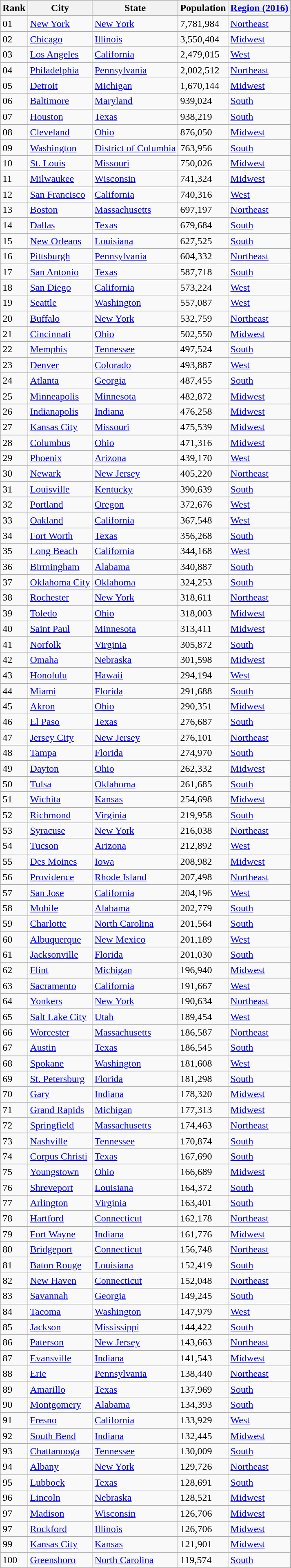<table class="wikitable sortable">
<tr>
<th>Rank</th>
<th>City</th>
<th>State</th>
<th>Population</th>
<th><a href='#'>Region (2016)</a></th>
</tr>
<tr>
<td>01</td>
<td><a href='#'>New York</a></td>
<td><a href='#'>New York</a></td>
<td>7,781,984</td>
<td><a href='#'>Northeast</a></td>
</tr>
<tr>
<td>02</td>
<td><a href='#'>Chicago</a></td>
<td><a href='#'>Illinois</a></td>
<td>3,550,404</td>
<td><a href='#'>Midwest</a></td>
</tr>
<tr>
<td>03</td>
<td><a href='#'>Los Angeles</a></td>
<td><a href='#'>California</a></td>
<td>2,479,015</td>
<td><a href='#'>West</a></td>
</tr>
<tr>
<td>04</td>
<td><a href='#'>Philadelphia</a></td>
<td><a href='#'>Pennsylvania</a></td>
<td>2,002,512</td>
<td><a href='#'>Northeast</a></td>
</tr>
<tr>
<td>05</td>
<td><a href='#'>Detroit</a></td>
<td><a href='#'>Michigan</a></td>
<td>1,670,144</td>
<td><a href='#'>Midwest</a></td>
</tr>
<tr>
<td>06</td>
<td><a href='#'>Baltimore</a></td>
<td><a href='#'>Maryland</a></td>
<td>939,024</td>
<td><a href='#'>South</a></td>
</tr>
<tr>
<td>07</td>
<td><a href='#'>Houston</a></td>
<td><a href='#'>Texas</a></td>
<td>938,219</td>
<td><a href='#'>South</a></td>
</tr>
<tr>
<td>08</td>
<td><a href='#'>Cleveland</a></td>
<td><a href='#'>Ohio</a></td>
<td>876,050</td>
<td><a href='#'>Midwest</a></td>
</tr>
<tr>
<td>09</td>
<td><a href='#'>Washington</a></td>
<td><a href='#'>District of Columbia</a></td>
<td>763,956</td>
<td><a href='#'>South</a></td>
</tr>
<tr>
<td>10</td>
<td><a href='#'>St. Louis</a></td>
<td><a href='#'>Missouri</a></td>
<td>750,026</td>
<td><a href='#'>Midwest</a></td>
</tr>
<tr>
<td>11</td>
<td><a href='#'>Milwaukee</a></td>
<td><a href='#'>Wisconsin</a></td>
<td>741,324</td>
<td><a href='#'>Midwest</a></td>
</tr>
<tr>
<td>12</td>
<td><a href='#'>San Francisco</a></td>
<td><a href='#'>California</a></td>
<td>740,316</td>
<td><a href='#'>West</a></td>
</tr>
<tr>
<td>13</td>
<td><a href='#'>Boston</a></td>
<td><a href='#'>Massachusetts</a></td>
<td>697,197</td>
<td><a href='#'>Northeast</a></td>
</tr>
<tr>
<td>14</td>
<td><a href='#'>Dallas</a></td>
<td><a href='#'>Texas</a></td>
<td>679,684</td>
<td><a href='#'>South</a></td>
</tr>
<tr>
<td>15</td>
<td><a href='#'>New Orleans</a></td>
<td><a href='#'>Louisiana</a></td>
<td>627,525</td>
<td><a href='#'>South</a></td>
</tr>
<tr>
<td>16</td>
<td><a href='#'>Pittsburgh</a></td>
<td><a href='#'>Pennsylvania</a></td>
<td>604,332</td>
<td><a href='#'>Northeast</a></td>
</tr>
<tr>
<td>17</td>
<td><a href='#'>San Antonio</a></td>
<td><a href='#'>Texas</a></td>
<td>587,718</td>
<td><a href='#'>South</a></td>
</tr>
<tr>
<td>18</td>
<td><a href='#'>San Diego</a></td>
<td><a href='#'>California</a></td>
<td>573,224</td>
<td><a href='#'>West</a></td>
</tr>
<tr>
<td>19</td>
<td><a href='#'>Seattle</a></td>
<td><a href='#'>Washington</a></td>
<td>557,087</td>
<td><a href='#'>West</a></td>
</tr>
<tr>
<td>20</td>
<td><a href='#'>Buffalo</a></td>
<td><a href='#'>New York</a></td>
<td>532,759</td>
<td><a href='#'>Northeast</a></td>
</tr>
<tr>
<td>21</td>
<td><a href='#'>Cincinnati</a></td>
<td><a href='#'>Ohio</a></td>
<td>502,550</td>
<td><a href='#'>Midwest</a></td>
</tr>
<tr>
<td>22</td>
<td><a href='#'>Memphis</a></td>
<td><a href='#'>Tennessee</a></td>
<td>497,524</td>
<td><a href='#'>South</a></td>
</tr>
<tr>
<td>23</td>
<td><a href='#'>Denver</a></td>
<td><a href='#'>Colorado</a></td>
<td>493,887</td>
<td><a href='#'>West</a></td>
</tr>
<tr>
<td>24</td>
<td><a href='#'>Atlanta</a></td>
<td><a href='#'>Georgia</a></td>
<td>487,455</td>
<td><a href='#'>South</a></td>
</tr>
<tr>
<td>25</td>
<td><a href='#'>Minneapolis</a></td>
<td><a href='#'>Minnesota</a></td>
<td>482,872</td>
<td><a href='#'>Midwest</a></td>
</tr>
<tr>
<td>26</td>
<td><a href='#'>Indianapolis</a></td>
<td><a href='#'>Indiana</a></td>
<td>476,258</td>
<td><a href='#'>Midwest</a></td>
</tr>
<tr>
<td>27</td>
<td><a href='#'>Kansas City</a></td>
<td><a href='#'>Missouri</a></td>
<td>475,539</td>
<td><a href='#'>Midwest</a></td>
</tr>
<tr>
<td>28</td>
<td><a href='#'>Columbus</a></td>
<td><a href='#'>Ohio</a></td>
<td>471,316</td>
<td><a href='#'>Midwest</a></td>
</tr>
<tr>
<td>29</td>
<td><a href='#'>Phoenix</a></td>
<td><a href='#'>Arizona</a></td>
<td>439,170</td>
<td><a href='#'>West</a></td>
</tr>
<tr>
<td>30</td>
<td><a href='#'>Newark</a></td>
<td><a href='#'>New Jersey</a></td>
<td>405,220</td>
<td><a href='#'>Northeast</a></td>
</tr>
<tr>
<td>31</td>
<td><a href='#'>Louisville</a></td>
<td><a href='#'>Kentucky</a></td>
<td>390,639</td>
<td><a href='#'>South</a></td>
</tr>
<tr>
<td>32</td>
<td><a href='#'>Portland</a></td>
<td><a href='#'>Oregon</a></td>
<td>372,676</td>
<td><a href='#'>West</a></td>
</tr>
<tr>
<td>33</td>
<td><a href='#'>Oakland</a></td>
<td><a href='#'>California</a></td>
<td>367,548</td>
<td><a href='#'>West</a></td>
</tr>
<tr>
<td>34</td>
<td><a href='#'>Fort Worth</a></td>
<td><a href='#'>Texas</a></td>
<td>356,268</td>
<td><a href='#'>South</a></td>
</tr>
<tr>
<td>35</td>
<td><a href='#'>Long Beach</a></td>
<td><a href='#'>California</a></td>
<td>344,168</td>
<td><a href='#'>West</a></td>
</tr>
<tr>
<td>36</td>
<td><a href='#'>Birmingham</a></td>
<td><a href='#'>Alabama</a></td>
<td>340,887</td>
<td><a href='#'>South</a></td>
</tr>
<tr>
<td>37</td>
<td><a href='#'>Oklahoma City</a></td>
<td><a href='#'>Oklahoma</a></td>
<td>324,253</td>
<td><a href='#'>South</a></td>
</tr>
<tr>
<td>38</td>
<td><a href='#'>Rochester</a></td>
<td><a href='#'>New York</a></td>
<td>318,611</td>
<td><a href='#'>Northeast</a></td>
</tr>
<tr>
<td>39</td>
<td><a href='#'>Toledo</a></td>
<td><a href='#'>Ohio</a></td>
<td>318,003</td>
<td><a href='#'>Midwest</a></td>
</tr>
<tr>
<td>40</td>
<td><a href='#'>Saint Paul</a></td>
<td><a href='#'>Minnesota</a></td>
<td>313,411</td>
<td><a href='#'>Midwest</a></td>
</tr>
<tr>
<td>41</td>
<td><a href='#'>Norfolk</a></td>
<td><a href='#'>Virginia</a></td>
<td>305,872</td>
<td><a href='#'>South</a></td>
</tr>
<tr>
<td>42</td>
<td><a href='#'>Omaha</a></td>
<td><a href='#'>Nebraska</a></td>
<td>301,598</td>
<td><a href='#'>Midwest</a></td>
</tr>
<tr>
<td>43</td>
<td><a href='#'>Honolulu</a></td>
<td><a href='#'>Hawaii</a></td>
<td>294,194</td>
<td><a href='#'>West</a></td>
</tr>
<tr>
<td>44</td>
<td><a href='#'>Miami</a></td>
<td><a href='#'>Florida</a></td>
<td>291,688</td>
<td><a href='#'>South</a></td>
</tr>
<tr>
<td>45</td>
<td><a href='#'>Akron</a></td>
<td><a href='#'>Ohio</a></td>
<td>290,351</td>
<td><a href='#'>Midwest</a></td>
</tr>
<tr>
<td>46</td>
<td><a href='#'>El Paso</a></td>
<td><a href='#'>Texas</a></td>
<td>276,687</td>
<td><a href='#'>South</a></td>
</tr>
<tr>
<td>47</td>
<td><a href='#'>Jersey City</a></td>
<td><a href='#'>New Jersey</a></td>
<td>276,101</td>
<td><a href='#'>Northeast</a></td>
</tr>
<tr>
<td>48</td>
<td><a href='#'>Tampa</a></td>
<td><a href='#'>Florida</a></td>
<td>274,970</td>
<td><a href='#'>South</a></td>
</tr>
<tr>
<td>49</td>
<td><a href='#'>Dayton</a></td>
<td><a href='#'>Ohio</a></td>
<td>262,332</td>
<td><a href='#'>Midwest</a></td>
</tr>
<tr>
<td>50</td>
<td><a href='#'>Tulsa</a></td>
<td><a href='#'>Oklahoma</a></td>
<td>261,685</td>
<td><a href='#'>South</a></td>
</tr>
<tr>
<td>51</td>
<td><a href='#'>Wichita</a></td>
<td><a href='#'>Kansas</a></td>
<td>254,698</td>
<td><a href='#'>Midwest</a></td>
</tr>
<tr>
<td>52</td>
<td><a href='#'>Richmond</a></td>
<td><a href='#'>Virginia</a></td>
<td>219,958</td>
<td><a href='#'>South</a></td>
</tr>
<tr>
<td>53</td>
<td><a href='#'>Syracuse</a></td>
<td><a href='#'>New York</a></td>
<td>216,038</td>
<td><a href='#'>Northeast</a></td>
</tr>
<tr>
<td>54</td>
<td><a href='#'>Tucson</a></td>
<td><a href='#'>Arizona</a></td>
<td>212,892</td>
<td><a href='#'>West</a></td>
</tr>
<tr>
<td>55</td>
<td><a href='#'>Des Moines</a></td>
<td><a href='#'>Iowa</a></td>
<td>208,982</td>
<td><a href='#'>Midwest</a></td>
</tr>
<tr>
<td>56</td>
<td><a href='#'>Providence</a></td>
<td><a href='#'>Rhode Island</a></td>
<td>207,498</td>
<td><a href='#'>Northeast</a></td>
</tr>
<tr>
<td>57</td>
<td><a href='#'>San Jose</a></td>
<td><a href='#'>California</a></td>
<td>204,196</td>
<td><a href='#'>West</a></td>
</tr>
<tr>
<td>58</td>
<td><a href='#'>Mobile</a></td>
<td><a href='#'>Alabama</a></td>
<td>202,779</td>
<td><a href='#'>South</a></td>
</tr>
<tr>
<td>59</td>
<td><a href='#'>Charlotte</a></td>
<td><a href='#'>North Carolina</a></td>
<td>201,564</td>
<td><a href='#'>South</a></td>
</tr>
<tr>
<td>60</td>
<td><a href='#'>Albuquerque</a></td>
<td><a href='#'>New Mexico</a></td>
<td>201,189</td>
<td><a href='#'>West</a></td>
</tr>
<tr>
<td>61</td>
<td><a href='#'>Jacksonville</a></td>
<td><a href='#'>Florida</a></td>
<td>201,030</td>
<td><a href='#'>South</a></td>
</tr>
<tr>
<td>62</td>
<td><a href='#'>Flint</a></td>
<td><a href='#'>Michigan</a></td>
<td>196,940</td>
<td><a href='#'>Midwest</a></td>
</tr>
<tr>
<td>63</td>
<td><a href='#'>Sacramento</a></td>
<td><a href='#'>California</a></td>
<td>191,667</td>
<td><a href='#'>West</a></td>
</tr>
<tr>
<td>64</td>
<td><a href='#'>Yonkers</a></td>
<td><a href='#'>New York</a></td>
<td>190,634</td>
<td><a href='#'>Northeast</a></td>
</tr>
<tr>
<td>65</td>
<td><a href='#'>Salt Lake City</a></td>
<td><a href='#'>Utah</a></td>
<td>189,454</td>
<td><a href='#'>West</a></td>
</tr>
<tr>
<td>66</td>
<td><a href='#'>Worcester</a></td>
<td><a href='#'>Massachusetts</a></td>
<td>186,587</td>
<td><a href='#'>Northeast</a></td>
</tr>
<tr>
<td>67</td>
<td><a href='#'>Austin</a></td>
<td><a href='#'>Texas</a></td>
<td>186,545</td>
<td><a href='#'>South</a></td>
</tr>
<tr>
<td>68</td>
<td><a href='#'>Spokane</a></td>
<td><a href='#'>Washington</a></td>
<td>181,608</td>
<td><a href='#'>West</a></td>
</tr>
<tr>
<td>69</td>
<td><a href='#'>St. Petersburg</a></td>
<td><a href='#'>Florida</a></td>
<td>181,298</td>
<td><a href='#'>South</a></td>
</tr>
<tr>
<td>70</td>
<td><a href='#'>Gary</a></td>
<td><a href='#'>Indiana</a></td>
<td>178,320</td>
<td><a href='#'>Midwest</a></td>
</tr>
<tr>
<td>71</td>
<td><a href='#'>Grand Rapids</a></td>
<td><a href='#'>Michigan</a></td>
<td>177,313</td>
<td><a href='#'>Midwest</a></td>
</tr>
<tr>
<td>72</td>
<td><a href='#'>Springfield</a></td>
<td><a href='#'>Massachusetts</a></td>
<td>174,463</td>
<td><a href='#'>Northeast</a></td>
</tr>
<tr>
<td>73</td>
<td><a href='#'>Nashville</a></td>
<td><a href='#'>Tennessee</a></td>
<td>170,874</td>
<td><a href='#'>South</a></td>
</tr>
<tr>
<td>74</td>
<td><a href='#'>Corpus Christi</a></td>
<td><a href='#'>Texas</a></td>
<td>167,690</td>
<td><a href='#'>South</a></td>
</tr>
<tr>
<td>75</td>
<td><a href='#'>Youngstown</a></td>
<td><a href='#'>Ohio</a></td>
<td>166,689</td>
<td><a href='#'>Midwest</a></td>
</tr>
<tr>
<td>76</td>
<td><a href='#'>Shreveport</a></td>
<td><a href='#'>Louisiana</a></td>
<td>164,372</td>
<td><a href='#'>South</a></td>
</tr>
<tr>
<td>77</td>
<td><a href='#'>Arlington</a></td>
<td><a href='#'>Virginia</a></td>
<td>163,401</td>
<td><a href='#'>South</a></td>
</tr>
<tr>
<td>78</td>
<td><a href='#'>Hartford</a></td>
<td><a href='#'>Connecticut</a></td>
<td>162,178</td>
<td><a href='#'>Northeast</a></td>
</tr>
<tr>
<td>79</td>
<td><a href='#'>Fort Wayne</a></td>
<td><a href='#'>Indiana</a></td>
<td>161,776</td>
<td><a href='#'>Midwest</a></td>
</tr>
<tr>
<td>80</td>
<td><a href='#'>Bridgeport</a></td>
<td><a href='#'>Connecticut</a></td>
<td>156,748</td>
<td><a href='#'>Northeast</a></td>
</tr>
<tr>
<td>81</td>
<td><a href='#'>Baton Rouge</a></td>
<td><a href='#'>Louisiana</a></td>
<td>152,419</td>
<td><a href='#'>South</a></td>
</tr>
<tr>
<td>82</td>
<td><a href='#'>New Haven</a></td>
<td><a href='#'>Connecticut</a></td>
<td>152,048</td>
<td><a href='#'>Northeast</a></td>
</tr>
<tr>
<td>83</td>
<td><a href='#'>Savannah</a></td>
<td><a href='#'>Georgia</a></td>
<td>149,245</td>
<td><a href='#'>South</a></td>
</tr>
<tr>
<td>84</td>
<td><a href='#'>Tacoma</a></td>
<td><a href='#'>Washington</a></td>
<td>147,979</td>
<td><a href='#'>West</a></td>
</tr>
<tr>
<td>85</td>
<td><a href='#'>Jackson</a></td>
<td><a href='#'>Mississippi</a></td>
<td>144,422</td>
<td><a href='#'>South</a></td>
</tr>
<tr>
<td>86</td>
<td><a href='#'>Paterson</a></td>
<td><a href='#'>New Jersey</a></td>
<td>143,663</td>
<td><a href='#'>Northeast</a></td>
</tr>
<tr>
<td>87</td>
<td><a href='#'>Evansville</a></td>
<td><a href='#'>Indiana</a></td>
<td>141,543</td>
<td><a href='#'>Midwest</a></td>
</tr>
<tr>
<td>88</td>
<td><a href='#'>Erie</a></td>
<td><a href='#'>Pennsylvania</a></td>
<td>138,440</td>
<td><a href='#'>Northeast</a></td>
</tr>
<tr>
<td>89</td>
<td><a href='#'>Amarillo</a></td>
<td><a href='#'>Texas</a></td>
<td>137,969</td>
<td><a href='#'>South</a></td>
</tr>
<tr>
<td>90</td>
<td><a href='#'>Montgomery</a></td>
<td><a href='#'>Alabama</a></td>
<td>134,393</td>
<td><a href='#'>South</a></td>
</tr>
<tr>
<td>91</td>
<td><a href='#'>Fresno</a></td>
<td><a href='#'>California</a></td>
<td>133,929</td>
<td><a href='#'>West</a></td>
</tr>
<tr>
<td>92</td>
<td><a href='#'>South Bend</a></td>
<td><a href='#'>Indiana</a></td>
<td>132,445</td>
<td><a href='#'>Midwest</a></td>
</tr>
<tr>
<td>93</td>
<td><a href='#'>Chattanooga</a></td>
<td><a href='#'>Tennessee</a></td>
<td>130,009</td>
<td><a href='#'>South</a></td>
</tr>
<tr>
<td>94</td>
<td><a href='#'>Albany</a></td>
<td><a href='#'>New York</a></td>
<td>129,726</td>
<td><a href='#'>Northeast</a></td>
</tr>
<tr>
<td>95</td>
<td><a href='#'>Lubbock</a></td>
<td><a href='#'>Texas</a></td>
<td>128,691</td>
<td><a href='#'>South</a></td>
</tr>
<tr>
<td>96</td>
<td><a href='#'>Lincoln</a></td>
<td><a href='#'>Nebraska</a></td>
<td>128,521</td>
<td><a href='#'>Midwest</a></td>
</tr>
<tr>
<td>97</td>
<td><a href='#'>Madison</a></td>
<td><a href='#'>Wisconsin</a></td>
<td>126,706</td>
<td><a href='#'>Midwest</a></td>
</tr>
<tr>
<td>97</td>
<td><a href='#'>Rockford</a></td>
<td><a href='#'>Illinois</a></td>
<td>126,706</td>
<td><a href='#'>Midwest</a></td>
</tr>
<tr>
<td>99</td>
<td><a href='#'>Kansas City</a></td>
<td><a href='#'>Kansas</a></td>
<td>121,901</td>
<td><a href='#'>Midwest</a></td>
</tr>
<tr>
<td>100</td>
<td><a href='#'>Greensboro</a></td>
<td><a href='#'>North Carolina</a></td>
<td>119,574</td>
<td><a href='#'>South</a></td>
</tr>
</table>
